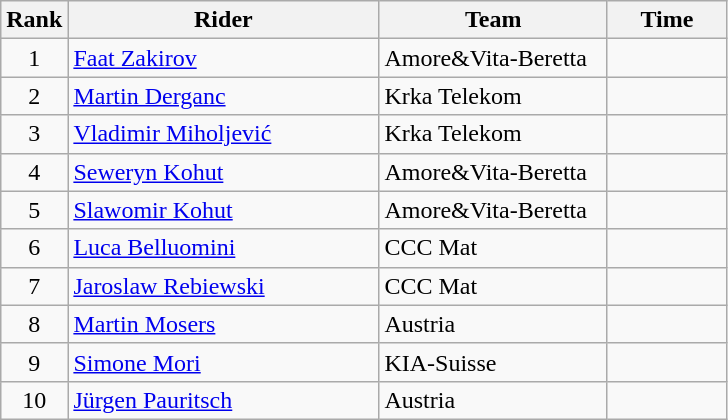<table class="wikitable">
<tr>
<th>Rank</th>
<th>Rider</th>
<th>Team</th>
<th>Time</th>
</tr>
<tr>
<td align=center>1</td>
<td width=200> <a href='#'>Faat Zakirov</a> </td>
<td width=145>Amore&Vita-Beretta</td>
<td width=72 align=right></td>
</tr>
<tr>
<td align=center>2</td>
<td> <a href='#'>Martin Derganc</a></td>
<td>Krka Telekom</td>
<td align=right></td>
</tr>
<tr>
<td align=center>3</td>
<td> <a href='#'>Vladimir Miholjević</a></td>
<td>Krka Telekom</td>
<td align=right></td>
</tr>
<tr>
<td align=center>4</td>
<td> <a href='#'>Seweryn Kohut</a></td>
<td>Amore&Vita-Beretta</td>
<td align=right></td>
</tr>
<tr>
<td align=center>5</td>
<td> <a href='#'>Slawomir Kohut</a></td>
<td>Amore&Vita-Beretta</td>
<td align=right></td>
</tr>
<tr>
<td align=center>6</td>
<td> <a href='#'>Luca Belluomini</a></td>
<td>CCC Mat</td>
<td align=right></td>
</tr>
<tr>
<td align=center>7</td>
<td> <a href='#'>Jaroslaw Rebiewski</a></td>
<td>CCC Mat</td>
<td align=right></td>
</tr>
<tr>
<td align=center>8</td>
<td> <a href='#'>Martin Mosers</a></td>
<td>Austria</td>
<td align=right></td>
</tr>
<tr>
<td align=center>9</td>
<td> <a href='#'>Simone Mori</a></td>
<td>KIA-Suisse</td>
<td align=right></td>
</tr>
<tr>
<td align=center>10</td>
<td> <a href='#'>Jürgen Pauritsch</a></td>
<td>Austria</td>
<td align=right></td>
</tr>
</table>
